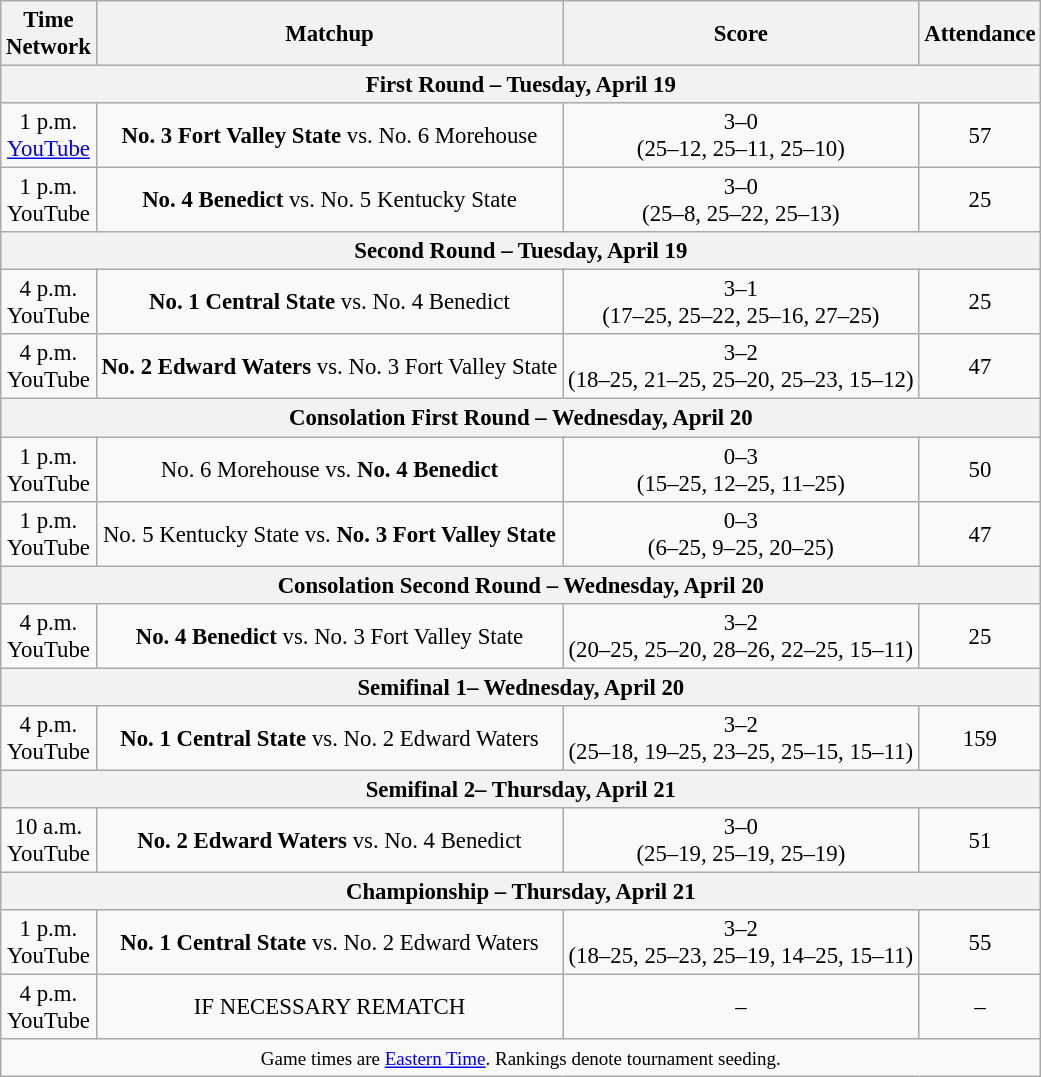<table class="wikitable" style="font-size: 95%;text-align:center">
<tr>
<th>Time<br>Network</th>
<th>Matchup</th>
<th>Score</th>
<th>Attendance</th>
</tr>
<tr>
<th colspan=4>First Round – Tuesday, April 19</th>
</tr>
<tr>
<td>1 p.m.<br><a href='#'>YouTube</a></td>
<td><strong>No. 3 Fort Valley State</strong> vs. No. 6 Morehouse</td>
<td>3–0<br>(25–12, 25–11, 25–10)</td>
<td>57</td>
</tr>
<tr>
<td>1 p.m.<br>YouTube</td>
<td><strong>No. 4 Benedict</strong> vs. No. 5 Kentucky State</td>
<td>3–0<br>(25–8, 25–22, 25–13)</td>
<td>25</td>
</tr>
<tr>
<th colspan=4>Second Round – Tuesday, April 19</th>
</tr>
<tr>
<td>4 p.m.<br>YouTube</td>
<td><strong>No. 1 Central State</strong> vs. No. 4 Benedict</td>
<td>3–1<br>(17–25, 25–22, 25–16, 27–25)</td>
<td>25</td>
</tr>
<tr>
<td>4 p.m.<br>YouTube</td>
<td><strong>No. 2 Edward Waters</strong> vs. No. 3 Fort Valley State</td>
<td>3–2<br>(18–25, 21–25, 25–20, 25–23, 15–12)</td>
<td>47</td>
</tr>
<tr>
<th colspan=4>Consolation First Round – Wednesday, April 20</th>
</tr>
<tr>
<td>1 p.m.<br>YouTube</td>
<td>No. 6 Morehouse vs. <strong>No. 4 Benedict</strong></td>
<td>0–3<br>(15–25, 12–25, 11–25)</td>
<td>50</td>
</tr>
<tr>
<td>1 p.m.<br>YouTube</td>
<td>No. 5 Kentucky State vs. <strong>No. 3 Fort Valley State</strong></td>
<td>0–3<br>(6–25, 9–25, 20–25)</td>
<td>47</td>
</tr>
<tr>
<th colspan=4>Consolation Second Round – Wednesday, April 20</th>
</tr>
<tr>
<td>4 p.m.<br>YouTube</td>
<td><strong>No. 4 Benedict</strong> vs. No. 3 Fort Valley State</td>
<td>3–2<br>(20–25, 25–20, 28–26, 22–25, 15–11)</td>
<td>25</td>
</tr>
<tr>
<th colspan=4>Semifinal 1– Wednesday, April 20</th>
</tr>
<tr>
<td>4 p.m.<br>YouTube</td>
<td><strong>No. 1 Central State</strong> vs. No. 2 Edward Waters</td>
<td>3–2<br>(25–18, 19–25, 23–25, 25–15, 15–11)</td>
<td>159</td>
</tr>
<tr>
<th colspan=4>Semifinal 2– Thursday, April 21</th>
</tr>
<tr>
<td>10 a.m.<br>YouTube</td>
<td><strong>No. 2 Edward Waters</strong> vs. No. 4 Benedict</td>
<td>3–0<br>(25–19, 25–19, 25–19)</td>
<td>51</td>
</tr>
<tr>
<th colspan=4>Championship – Thursday, April 21</th>
</tr>
<tr>
<td>1 p.m.<br>YouTube</td>
<td><strong>No. 1 Central State</strong> vs. No. 2 Edward Waters</td>
<td>3–2<br>(18–25, 25–23, 25–19, 14–25, 15–11)</td>
<td>55</td>
</tr>
<tr>
<td>4 p.m.<br>YouTube</td>
<td>IF NECESSARY REMATCH</td>
<td>–</td>
<td>–</td>
</tr>
<tr>
<td colspan=6><small>Game times are <a href='#'>Eastern Time</a>. Rankings denote tournament seeding.</small></td>
</tr>
</table>
